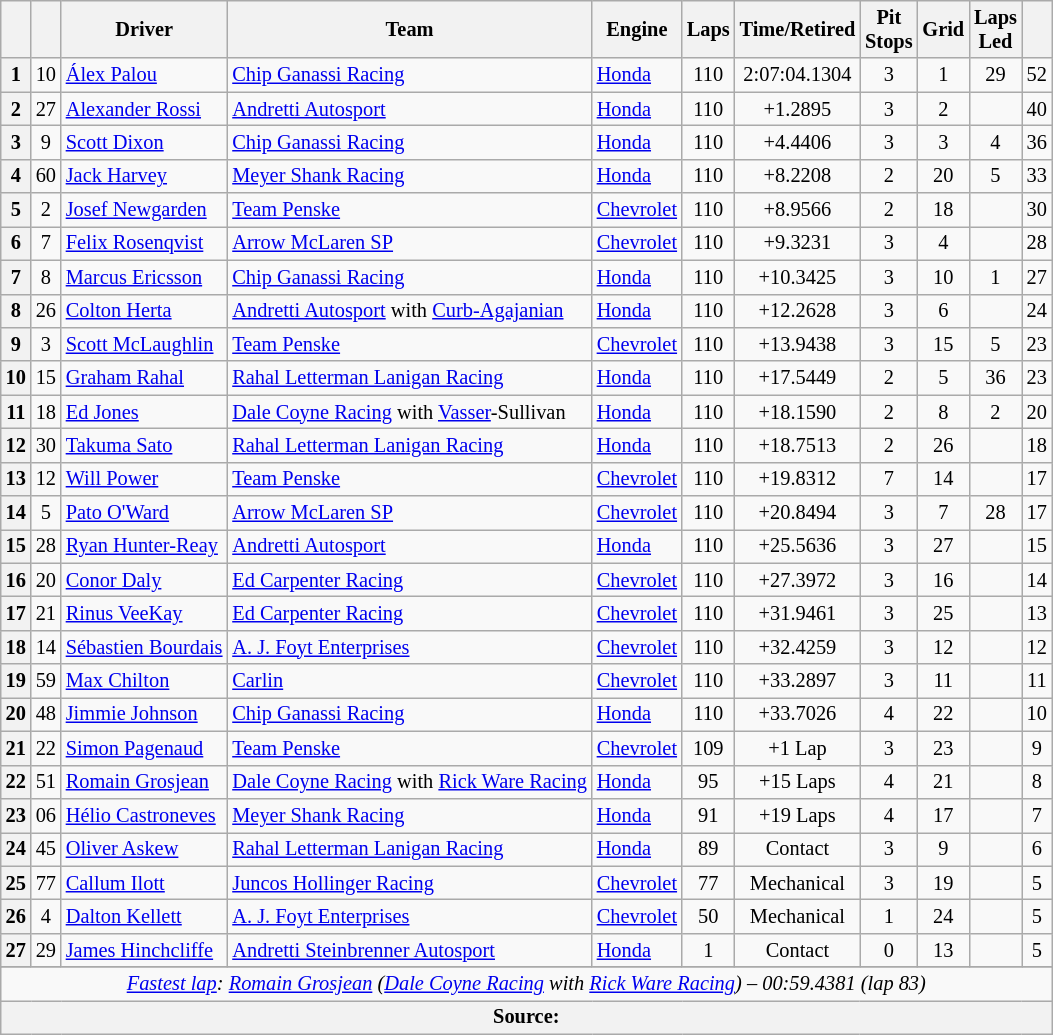<table class="wikitable sortable" style="font-size:85%;">
<tr>
<th scope="col"></th>
<th scope="col"></th>
<th scope="col">Driver</th>
<th scope="col">Team</th>
<th scope="col">Engine</th>
<th class="unsortable" scope="col">Laps</th>
<th class="unsortable" scope="col">Time/Retired</th>
<th scope="col">Pit<br>Stops</th>
<th scope="col">Grid</th>
<th scope="col">Laps<br>Led</th>
<th scope="col"></th>
</tr>
<tr>
<th>1</th>
<td align="center">10</td>
<td> <a href='#'>Álex Palou</a></td>
<td><a href='#'>Chip Ganassi Racing</a></td>
<td><a href='#'>Honda</a></td>
<td align="center">110</td>
<td align="center">2:07:04.1304</td>
<td align="center">3</td>
<td align="center">1</td>
<td align="center">29</td>
<td align="center">52</td>
</tr>
<tr>
<th>2</th>
<td align="center">27</td>
<td> <a href='#'>Alexander Rossi</a></td>
<td><a href='#'>Andretti Autosport</a></td>
<td><a href='#'>Honda</a></td>
<td align="center">110</td>
<td align="center">+1.2895</td>
<td align="center">3</td>
<td align="center">2</td>
<td align="center"></td>
<td align="center">40</td>
</tr>
<tr>
<th>3</th>
<td align="center">9</td>
<td> <a href='#'>Scott Dixon</a></td>
<td><a href='#'>Chip Ganassi Racing</a></td>
<td><a href='#'>Honda</a></td>
<td align="center">110</td>
<td align="center">+4.4406</td>
<td align="center">3</td>
<td align="center">3</td>
<td align="center">4</td>
<td align="center">36</td>
</tr>
<tr>
<th>4</th>
<td align="center">60</td>
<td> <a href='#'>Jack Harvey</a></td>
<td><a href='#'>Meyer Shank Racing</a></td>
<td><a href='#'>Honda</a></td>
<td align="center">110</td>
<td align="center">+8.2208</td>
<td align="center">2</td>
<td align="center">20</td>
<td align="center">5</td>
<td align="center">33</td>
</tr>
<tr>
<th>5</th>
<td align="center">2</td>
<td> <a href='#'>Josef Newgarden</a></td>
<td><a href='#'>Team Penske</a></td>
<td><a href='#'>Chevrolet</a></td>
<td align="center">110</td>
<td align="center">+8.9566</td>
<td align="center">2</td>
<td align="center">18</td>
<td align="center"></td>
<td align="center">30</td>
</tr>
<tr>
<th>6</th>
<td align="center">7</td>
<td> <a href='#'>Felix Rosenqvist</a></td>
<td><a href='#'>Arrow McLaren SP</a></td>
<td><a href='#'>Chevrolet</a></td>
<td align="center">110</td>
<td align="center">+9.3231</td>
<td align="center">3</td>
<td align="center">4</td>
<td align="center"></td>
<td align="center">28</td>
</tr>
<tr>
<th>7</th>
<td align="center">8</td>
<td> <a href='#'>Marcus Ericsson</a></td>
<td><a href='#'>Chip Ganassi Racing</a></td>
<td><a href='#'>Honda</a></td>
<td align="center">110</td>
<td align="center">+10.3425</td>
<td align="center">3</td>
<td align="center">10</td>
<td align="center">1</td>
<td align="center">27</td>
</tr>
<tr>
<th>8</th>
<td align="center">26</td>
<td> <a href='#'>Colton Herta</a></td>
<td><a href='#'>Andretti Autosport</a> with <a href='#'>Curb-Agajanian</a></td>
<td><a href='#'>Honda</a></td>
<td align="center">110</td>
<td align="center">+12.2628</td>
<td align="center">3</td>
<td align="center">6</td>
<td align="center"></td>
<td align="center">24</td>
</tr>
<tr>
<th>9</th>
<td align="center">3</td>
<td> <a href='#'>Scott McLaughlin</a> <strong></strong></td>
<td><a href='#'>Team Penske</a></td>
<td><a href='#'>Chevrolet</a></td>
<td align="center">110</td>
<td align="center">+13.9438</td>
<td align="center">3</td>
<td align="center">15</td>
<td align="center">5</td>
<td align="center">23</td>
</tr>
<tr>
<th>10</th>
<td align="center">15</td>
<td> <a href='#'>Graham Rahal</a></td>
<td><a href='#'>Rahal Letterman Lanigan Racing</a></td>
<td><a href='#'>Honda</a></td>
<td align="center">110</td>
<td align="center">+17.5449</td>
<td align="center">2</td>
<td align="center">5</td>
<td align="center">36</td>
<td align="center">23</td>
</tr>
<tr>
<th>11</th>
<td align="center">18</td>
<td> <a href='#'>Ed Jones</a></td>
<td><a href='#'>Dale Coyne Racing</a> with <a href='#'>Vasser</a>-Sullivan</td>
<td><a href='#'>Honda</a></td>
<td align="center">110</td>
<td align="center">+18.1590</td>
<td align="center">2</td>
<td align="center">8</td>
<td align="center">2</td>
<td align="center">20</td>
</tr>
<tr>
<th>12</th>
<td align="center">30</td>
<td> <a href='#'>Takuma Sato</a> <strong></strong></td>
<td><a href='#'>Rahal Letterman Lanigan Racing</a></td>
<td><a href='#'>Honda</a></td>
<td align="center">110</td>
<td align="center">+18.7513</td>
<td align="center">2</td>
<td align="center">26</td>
<td align="center"></td>
<td align="center">18</td>
</tr>
<tr>
<th>13</th>
<td align="center">12</td>
<td> <a href='#'>Will Power</a> <strong></strong></td>
<td><a href='#'>Team Penske</a></td>
<td><a href='#'>Chevrolet</a></td>
<td align="center">110</td>
<td align="center">+19.8312</td>
<td align="center">7</td>
<td align="center">14</td>
<td align="center"></td>
<td align="center">17</td>
</tr>
<tr>
<th>14</th>
<td align="center">5</td>
<td> <a href='#'>Pato O'Ward</a></td>
<td><a href='#'>Arrow McLaren SP</a></td>
<td><a href='#'>Chevrolet</a></td>
<td align="center">110</td>
<td align="center">+20.8494</td>
<td align="center">3</td>
<td align="center">7</td>
<td align="center">28</td>
<td align="center">17</td>
</tr>
<tr>
<th>15</th>
<td align="center">28</td>
<td> <a href='#'>Ryan Hunter-Reay</a></td>
<td><a href='#'>Andretti Autosport</a></td>
<td><a href='#'>Honda</a></td>
<td align="center">110</td>
<td align="center">+25.5636</td>
<td align="center">3</td>
<td align="center">27</td>
<td align="center"></td>
<td align="center">15</td>
</tr>
<tr>
<th>16</th>
<td align="center">20</td>
<td> <a href='#'>Conor Daly</a></td>
<td><a href='#'>Ed Carpenter Racing</a></td>
<td><a href='#'>Chevrolet</a></td>
<td align="center">110</td>
<td align="center">+27.3972</td>
<td align="center">3</td>
<td align="center">16</td>
<td align="center"></td>
<td align="center">14</td>
</tr>
<tr>
<th>17</th>
<td align="center">21</td>
<td> <a href='#'>Rinus VeeKay</a></td>
<td><a href='#'>Ed Carpenter Racing</a></td>
<td><a href='#'>Chevrolet</a></td>
<td align="center">110</td>
<td align="center">+31.9461</td>
<td align="center">3</td>
<td align="center">25</td>
<td align="center"></td>
<td align="center">13</td>
</tr>
<tr>
<th>18</th>
<td align="center">14</td>
<td> <a href='#'>Sébastien Bourdais</a></td>
<td><a href='#'>A. J. Foyt Enterprises</a></td>
<td><a href='#'>Chevrolet</a></td>
<td align="center">110</td>
<td align="center">+32.4259</td>
<td align="center">3</td>
<td align="center">12</td>
<td align="center"></td>
<td align="center">12</td>
</tr>
<tr>
<th>19</th>
<td align="center">59</td>
<td> <a href='#'>Max Chilton</a></td>
<td><a href='#'>Carlin</a></td>
<td><a href='#'>Chevrolet</a></td>
<td align="center">110</td>
<td align="center">+33.2897</td>
<td align="center">3</td>
<td align="center">11</td>
<td align="center"></td>
<td align="center">11</td>
</tr>
<tr>
<th>20</th>
<td align="center">48</td>
<td> <a href='#'>Jimmie Johnson</a> <strong></strong></td>
<td><a href='#'>Chip Ganassi Racing</a></td>
<td><a href='#'>Honda</a></td>
<td align="center">110</td>
<td align="center">+33.7026</td>
<td align="center">4</td>
<td align="center">22</td>
<td align="center"></td>
<td align="center">10</td>
</tr>
<tr>
<th>21</th>
<td align="center">22</td>
<td> <a href='#'>Simon Pagenaud</a></td>
<td><a href='#'>Team Penske</a></td>
<td><a href='#'>Chevrolet</a></td>
<td align="center">109</td>
<td align="center">+1 Lap</td>
<td align="center">3</td>
<td align="center">23</td>
<td align="center"></td>
<td align="center">9</td>
</tr>
<tr>
<th>22</th>
<td align="center">51</td>
<td> <a href='#'>Romain Grosjean</a> <strong></strong></td>
<td><a href='#'>Dale Coyne Racing</a> with <a href='#'>Rick Ware Racing</a></td>
<td><a href='#'>Honda</a></td>
<td align="center">95</td>
<td align="center">+15 Laps</td>
<td align="center">4</td>
<td align="center">21</td>
<td align="center"></td>
<td align="center">8</td>
</tr>
<tr>
<th>23</th>
<td align="center">06</td>
<td> <a href='#'>Hélio Castroneves</a></td>
<td><a href='#'>Meyer Shank Racing</a></td>
<td><a href='#'>Honda</a></td>
<td align="center">91</td>
<td align="center">+19 Laps</td>
<td align="center">4</td>
<td align="center">17</td>
<td align="center"></td>
<td align="center">7</td>
</tr>
<tr>
<th>24</th>
<td align="center">45</td>
<td> <a href='#'>Oliver Askew</a></td>
<td><a href='#'>Rahal Letterman Lanigan Racing</a></td>
<td><a href='#'>Honda</a></td>
<td align="center">89</td>
<td align="center">Contact</td>
<td align="center">3</td>
<td align="center">9</td>
<td align="center"></td>
<td align="center">6</td>
</tr>
<tr>
<th>25</th>
<td align="center">77</td>
<td> <a href='#'>Callum Ilott</a> <strong></strong></td>
<td><a href='#'>Juncos Hollinger Racing</a></td>
<td><a href='#'>Chevrolet</a></td>
<td align="center">77</td>
<td align="center">Mechanical</td>
<td align="center">3</td>
<td align="center">19</td>
<td align="center"></td>
<td align="center">5</td>
</tr>
<tr>
<th>26</th>
<td align="center">4</td>
<td> <a href='#'>Dalton Kellett</a></td>
<td><a href='#'>A. J. Foyt Enterprises</a></td>
<td><a href='#'>Chevrolet</a></td>
<td align="center">50</td>
<td align="center">Mechanical</td>
<td align="center">1</td>
<td align="center">24</td>
<td align="center"></td>
<td align="center">5</td>
</tr>
<tr>
<th>27</th>
<td align="center">29</td>
<td> <a href='#'>James Hinchcliffe</a></td>
<td><a href='#'>Andretti Steinbrenner Autosport</a></td>
<td><a href='#'>Honda</a></td>
<td align="center">1</td>
<td align="center">Contact</td>
<td align="center">0</td>
<td align="center">13</td>
<td align="center"></td>
<td align="center">5</td>
</tr>
<tr>
</tr>
<tr class="sortbottom">
<td colspan="11" style="text-align:center"><em><a href='#'>Fastest lap</a>:  <a href='#'>Romain Grosjean</a></em> <strong></strong> <em>(<a href='#'>Dale Coyne Racing</a> with <a href='#'>Rick Ware Racing</a>) – 00:59.4381 (lap 83)</em></td>
</tr>
<tr class="sortbottom">
<th colspan="11">Source:</th>
</tr>
</table>
